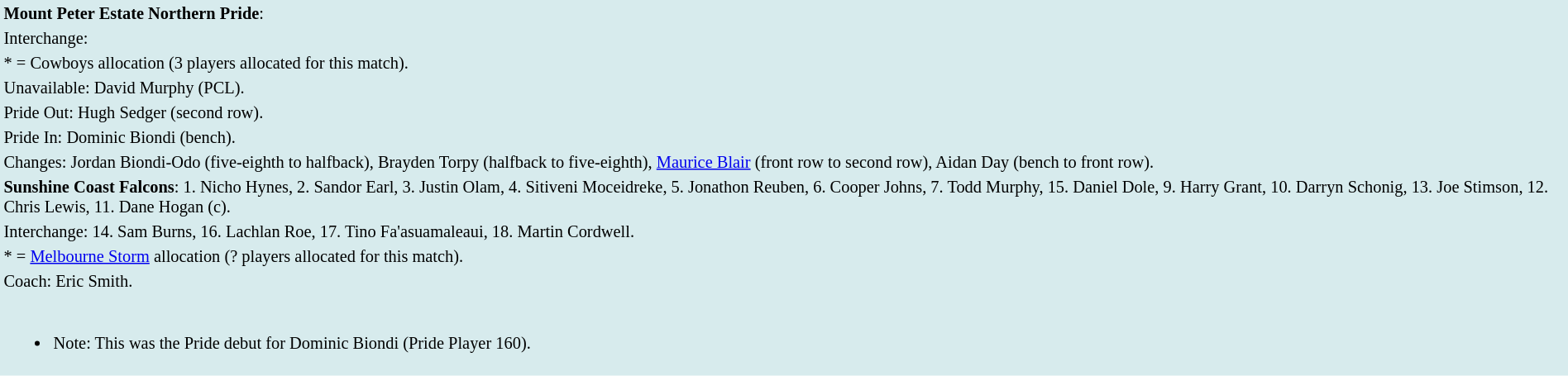<table style="background:#d7ebed; font-size:85%; width:100%;">
<tr>
<td><strong>Mount Peter Estate Northern Pride</strong>:             </td>
</tr>
<tr>
<td>Interchange:    </td>
</tr>
<tr>
<td>* = Cowboys allocation (3 players allocated for this match).</td>
</tr>
<tr>
<td>Unavailable: David Murphy (PCL).</td>
</tr>
<tr>
<td>Pride Out: Hugh Sedger (second row).</td>
</tr>
<tr>
<td>Pride In: Dominic Biondi (bench).</td>
</tr>
<tr>
<td>Changes: Jordan Biondi-Odo (five-eighth to halfback), Brayden Torpy (halfback to five-eighth), <a href='#'>Maurice Blair</a> (front row to second row), Aidan Day (bench to front row).</td>
</tr>
<tr>
<td><strong>Sunshine Coast Falcons</strong>: 1. Nicho Hynes, 2. Sandor Earl, 3. Justin Olam, 4. Sitiveni Moceidreke, 5. Jonathon Reuben, 6. Cooper Johns, 7. Todd Murphy, 15. Daniel Dole, 9. Harry Grant, 10. Darryn Schonig, 13. Joe Stimson, 12. Chris Lewis, 11. Dane Hogan (c).</td>
</tr>
<tr>
<td>Interchange: 14. Sam Burns, 16. Lachlan Roe, 17. Tino Fa'asuamaleaui, 18. Martin Cordwell.</td>
</tr>
<tr>
<td>* = <a href='#'>Melbourne Storm</a> allocation (? players allocated for this match).</td>
</tr>
<tr>
<td>Coach: Eric Smith.</td>
</tr>
<tr>
<td><br><ul><li>Note: This was the Pride debut for Dominic Biondi (Pride Player 160).</li></ul></td>
</tr>
<tr>
</tr>
</table>
